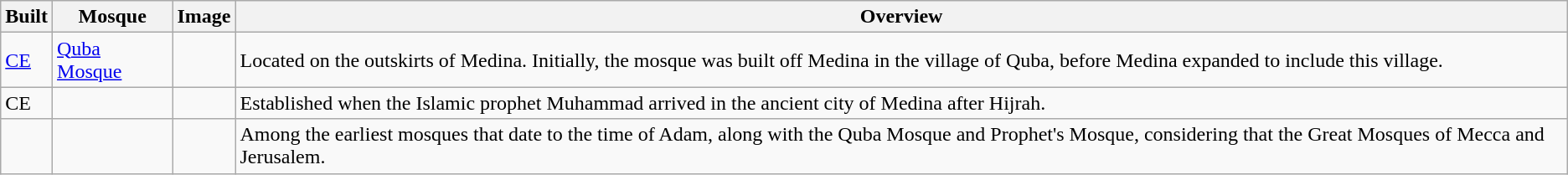<table class="wikitable sortable">
<tr>
<th>Built</th>
<th>Mosque</th>
<th>Image</th>
<th>Overview</th>
</tr>
<tr>
<td> <a href='#'>CE</a></td>
<td><a href='#'>Quba Mosque</a><br></td>
<td></td>
<td>Located on the outskirts of Medina. Initially, the mosque was built  off Medina in the village of Quba, before Medina expanded to include this village.</td>
</tr>
<tr>
<td> CE</td>
<td><br></td>
<td></td>
<td>Established when the Islamic prophet Muhammad arrived in the ancient city of Medina after Hijrah.</td>
</tr>
<tr>
<td></td>
<td><br></td>
<td></td>
<td>Among the earliest mosques that date to the time of Adam, along with the Quba Mosque and Prophet's Mosque, considering that the Great Mosques of Mecca and Jerusalem.</td>
</tr>
</table>
